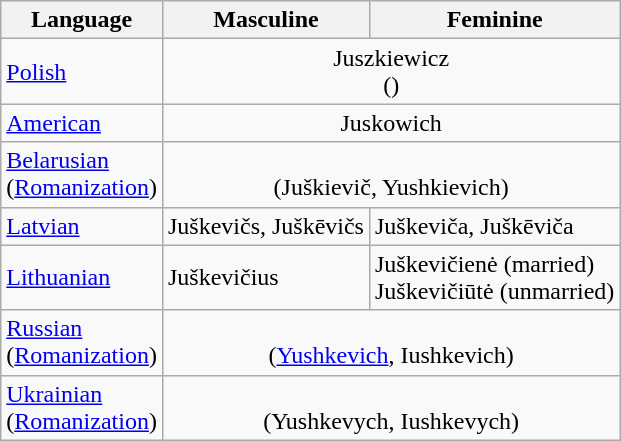<table class="wikitable">
<tr>
<th>Language</th>
<th>Masculine</th>
<th>Feminine</th>
</tr>
<tr>
<td><a href='#'>Polish</a></td>
<td colspan=2 align=center>Juszkiewicz <br>()</td>
</tr>
<tr>
<td><a href='#'>American</a></td>
<td colspan=2 align=center>Juskowich</td>
</tr>
<tr>
<td><a href='#'>Belarusian</a> <br>(<a href='#'>Romanization</a>)</td>
<td colspan=2 align=center><br> (Juškievič, Yushkievich)</td>
</tr>
<tr>
<td><a href='#'>Latvian</a></td>
<td>Juškevičs, Juškēvičs</td>
<td>Juškeviča, Juškēviča</td>
</tr>
<tr>
<td><a href='#'>Lithuanian</a></td>
<td>Juškevičius</td>
<td>Juškevičienė (married)<br>Juškevičiūtė (unmarried)</td>
</tr>
<tr>
<td><a href='#'>Russian</a> <br>(<a href='#'>Romanization</a>)</td>
<td colspan=2 align=center><br> (<a href='#'>Yushkevich</a>, Iushkevich)</td>
</tr>
<tr>
<td><a href='#'>Ukrainian</a> <br>(<a href='#'>Romanization</a>)</td>
<td colspan=2 align=center><br> (Yushkevych, Iushkevych)</td>
</tr>
</table>
